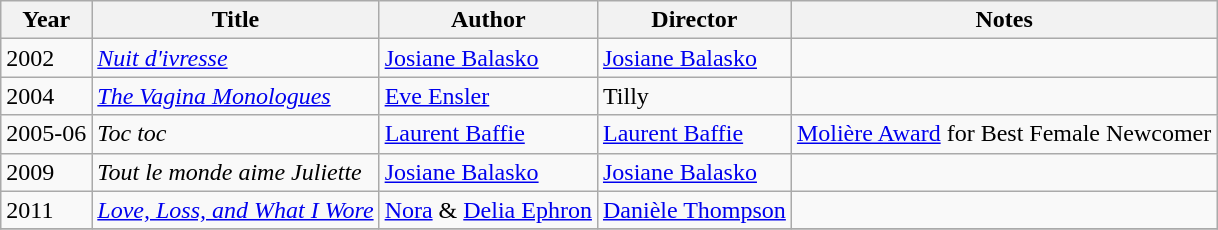<table class="wikitable">
<tr>
<th>Year</th>
<th>Title</th>
<th>Author</th>
<th>Director</th>
<th>Notes</th>
</tr>
<tr>
<td>2002</td>
<td><em><a href='#'>Nuit d'ivresse</a></em></td>
<td><a href='#'>Josiane Balasko</a></td>
<td><a href='#'>Josiane Balasko</a></td>
<td></td>
</tr>
<tr>
<td>2004</td>
<td><em><a href='#'>The Vagina Monologues</a></em></td>
<td><a href='#'>Eve Ensler</a></td>
<td>Tilly</td>
<td></td>
</tr>
<tr>
<td>2005-06</td>
<td><em>Toc toc</em></td>
<td><a href='#'>Laurent Baffie</a></td>
<td><a href='#'>Laurent Baffie</a></td>
<td><a href='#'>Molière Award</a> for Best Female Newcomer</td>
</tr>
<tr>
<td>2009</td>
<td><em>Tout le monde aime Juliette</em></td>
<td><a href='#'>Josiane Balasko</a></td>
<td><a href='#'>Josiane Balasko</a></td>
<td></td>
</tr>
<tr>
<td>2011</td>
<td><em><a href='#'>Love, Loss, and What I Wore</a></em></td>
<td><a href='#'>Nora</a> & <a href='#'>Delia Ephron</a></td>
<td><a href='#'>Danièle Thompson</a></td>
<td></td>
</tr>
<tr>
</tr>
</table>
